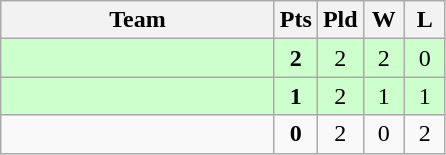<table class=wikitable style="text-align:center">
<tr>
<th width=175>Team</th>
<th width=20>Pts</th>
<th width=20>Pld</th>
<th width=20>W</th>
<th width=20>L</th>
</tr>
<tr bgcolor="#ccffcc">
<td style="text-align:left"></td>
<td><strong>2</strong></td>
<td>2</td>
<td>2</td>
<td>0</td>
</tr>
<tr bgcolor="#ccffcc">
<td style="text-align:left"></td>
<td><strong>1</strong></td>
<td>2</td>
<td>1</td>
<td>1</td>
</tr>
<tr>
<td style="text-align:left"></td>
<td><strong>0</strong></td>
<td>2</td>
<td>0</td>
<td>2</td>
</tr>
</table>
